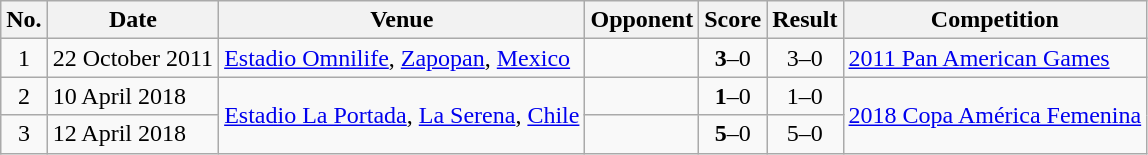<table class="wikitable">
<tr>
<th>No.</th>
<th>Date</th>
<th>Venue</th>
<th>Opponent</th>
<th>Score</th>
<th>Result</th>
<th>Competition</th>
</tr>
<tr>
<td align=center>1</td>
<td>22 October 2011</td>
<td><a href='#'>Estadio Omnilife</a>, <a href='#'>Zapopan</a>, <a href='#'>Mexico</a></td>
<td></td>
<td align=center><strong>3</strong>–0</td>
<td align=center>3–0</td>
<td><a href='#'>2011 Pan American Games</a></td>
</tr>
<tr>
<td align=center>2</td>
<td>10 April 2018</td>
<td rowspan=2><a href='#'>Estadio La Portada</a>, <a href='#'>La Serena</a>, <a href='#'>Chile</a></td>
<td></td>
<td align=center><strong>1</strong>–0</td>
<td align=center>1–0</td>
<td rowspan=2><a href='#'>2018 Copa América Femenina</a></td>
</tr>
<tr>
<td align=center>3</td>
<td>12 April 2018</td>
<td></td>
<td align=center><strong>5</strong>–0</td>
<td align=center>5–0</td>
</tr>
</table>
